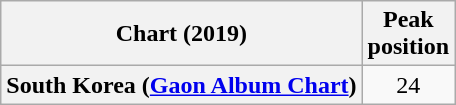<table class="wikitable sortable plainrowheaders" style="text-align:center">
<tr>
<th scope="col">Chart (2019)</th>
<th scope="col">Peak<br> position</th>
</tr>
<tr>
<th scope="row">South Korea (<a href='#'>Gaon Album Chart</a>)</th>
<td>24</td>
</tr>
</table>
